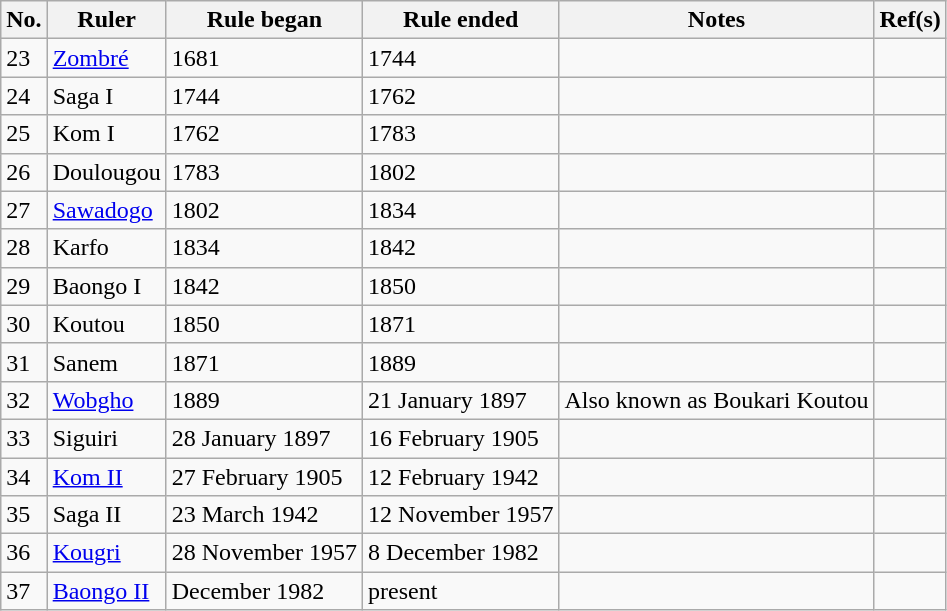<table class="wikitable">
<tr align=center>
<th>No.</th>
<th>Ruler</th>
<th>Rule began</th>
<th>Rule ended</th>
<th>Notes</th>
<th>Ref(s)</th>
</tr>
<tr>
<td>23</td>
<td><a href='#'>Zombré</a></td>
<td>1681</td>
<td>1744</td>
<td></td>
<td></td>
</tr>
<tr>
<td>24</td>
<td>Saga I</td>
<td>1744</td>
<td>1762</td>
<td></td>
<td></td>
</tr>
<tr>
<td>25</td>
<td>Kom I</td>
<td>1762</td>
<td>1783</td>
<td></td>
<td></td>
</tr>
<tr>
<td>26</td>
<td>Doulougou</td>
<td>1783</td>
<td>1802</td>
<td></td>
<td></td>
</tr>
<tr>
<td>27</td>
<td><a href='#'>Sawadogo</a></td>
<td>1802</td>
<td>1834</td>
<td></td>
<td></td>
</tr>
<tr>
<td>28</td>
<td>Karfo</td>
<td>1834</td>
<td>1842</td>
<td></td>
<td></td>
</tr>
<tr>
<td>29</td>
<td>Baongo I</td>
<td>1842</td>
<td>1850</td>
<td></td>
<td></td>
</tr>
<tr>
<td>30</td>
<td>Koutou</td>
<td>1850</td>
<td>1871</td>
<td></td>
<td></td>
</tr>
<tr>
<td>31</td>
<td>Sanem</td>
<td>1871</td>
<td>1889</td>
<td></td>
<td></td>
</tr>
<tr>
<td>32</td>
<td><a href='#'>Wobgho</a></td>
<td>1889</td>
<td>21 January 1897</td>
<td>Also known as Boukari Koutou</td>
<td></td>
</tr>
<tr>
<td>33</td>
<td>Siguiri</td>
<td>28 January 1897</td>
<td>16 February 1905</td>
<td></td>
<td></td>
</tr>
<tr>
<td>34</td>
<td><a href='#'>Kom II</a></td>
<td>27 February 1905</td>
<td>12 February 1942</td>
<td></td>
<td></td>
</tr>
<tr>
<td>35</td>
<td>Saga II</td>
<td>23 March 1942</td>
<td>12 November 1957</td>
<td></td>
<td></td>
</tr>
<tr>
<td>36</td>
<td><a href='#'>Kougri</a></td>
<td>28 November 1957</td>
<td>8 December 1982</td>
<td></td>
<td></td>
</tr>
<tr>
<td>37</td>
<td><a href='#'>Baongo II</a></td>
<td>December 1982</td>
<td>present</td>
<td></td>
<td></td>
</tr>
</table>
